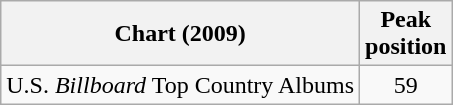<table class="wikitable">
<tr>
<th>Chart (2009)</th>
<th>Peak<br>position</th>
</tr>
<tr>
<td>U.S. <em>Billboard</em> Top Country Albums</td>
<td style="text-align:center;">59</td>
</tr>
</table>
